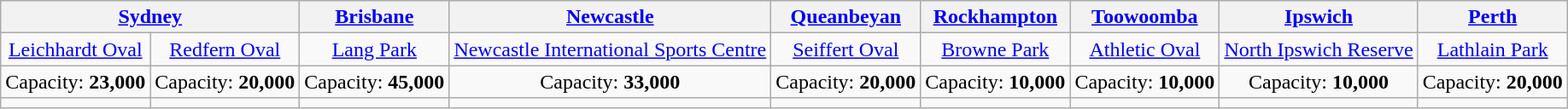<table class="wikitable" style="text-align:center">
<tr>
<th colspan=2><a href='#'>Sydney</a></th>
<th><a href='#'>Brisbane</a></th>
<th><a href='#'>Newcastle</a></th>
<th><a href='#'>Queanbeyan</a></th>
<th><a href='#'>Rockhampton</a></th>
<th><a href='#'>Toowoomba</a></th>
<th><a href='#'>Ipswich</a></th>
<th><a href='#'>Perth</a></th>
</tr>
<tr>
<td><a href='#'>Leichhardt Oval</a></td>
<td><a href='#'>Redfern Oval</a></td>
<td><a href='#'>Lang Park</a></td>
<td><a href='#'>Newcastle International Sports Centre</a></td>
<td><a href='#'>Seiffert Oval</a></td>
<td><a href='#'>Browne Park</a></td>
<td><a href='#'>Athletic Oval</a></td>
<td><a href='#'>North Ipswich Reserve</a></td>
<td><a href='#'>Lathlain Park</a></td>
</tr>
<tr>
<td>Capacity: <strong>23,000</strong></td>
<td>Capacity: <strong>20,000</strong></td>
<td>Capacity: <strong>45,000</strong></td>
<td>Capacity: <strong>33,000</strong></td>
<td>Capacity: <strong>20,000</strong></td>
<td>Capacity: <strong>10,000</strong></td>
<td>Capacity: <strong>10,000</strong></td>
<td>Capacity: <strong>10,000</strong></td>
<td>Capacity: <strong>20,000</strong></td>
</tr>
<tr>
<td></td>
<td></td>
<td></td>
<td></td>
<td></td>
<td></td>
<td></td>
<td></td>
<td></td>
</tr>
</table>
